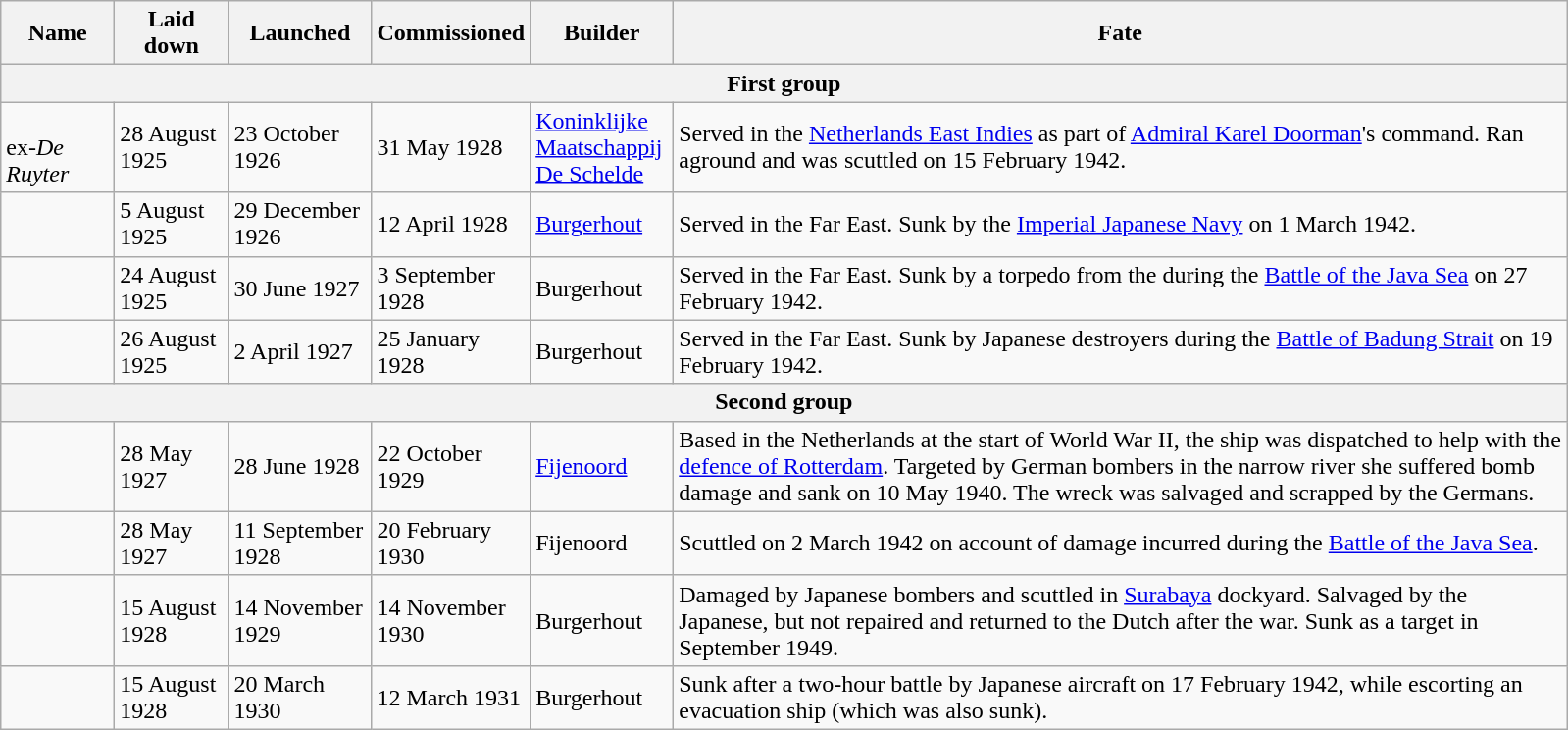<table class="wikitable">
<tr>
<th width="70">Name</th>
<th width="70">Laid down</th>
<th width="90">Launched</th>
<th width="90">Commissioned</th>
<th width="90">Builder</th>
<th width="600">Fate</th>
</tr>
<tr>
<th colspan="7">First group</th>
</tr>
<tr>
<td><em></em> <br> ex-<em>De Ruyter</em></td>
<td>28 August 1925</td>
<td>23 October 1926</td>
<td>31 May 1928</td>
<td><a href='#'>Koninklijke Maatschappij De Schelde</a></td>
<td>Served in the <a href='#'>Netherlands East Indies</a> as part of <a href='#'>Admiral Karel Doorman</a>'s command. Ran aground and was scuttled on 15 February 1942.</td>
</tr>
<tr>
<td><em></em></td>
<td>5 August 1925</td>
<td>29 December 1926</td>
<td>12 April 1928</td>
<td><a href='#'>Burgerhout</a></td>
<td>Served in the Far East. Sunk by the <a href='#'>Imperial Japanese Navy</a> on 1 March 1942.</td>
</tr>
<tr>
<td><em></em></td>
<td>24 August 1925</td>
<td>30 June 1927</td>
<td>3 September 1928</td>
<td>Burgerhout</td>
<td>Served in the Far East. Sunk by a torpedo from the  during the <a href='#'>Battle of the Java Sea</a> on 27 February 1942.</td>
</tr>
<tr>
<td><em></em></td>
<td>26 August 1925</td>
<td>2 April 1927</td>
<td>25 January 1928</td>
<td>Burgerhout</td>
<td>Served in the Far East. Sunk by  Japanese destroyers during the <a href='#'>Battle of Badung Strait</a> on 19 February 1942.</td>
</tr>
<tr>
<th colspan="7">Second group</th>
</tr>
<tr>
<td><em></em></td>
<td>28 May 1927</td>
<td>28 June 1928</td>
<td>22 October 1929</td>
<td><a href='#'>Fijenoord</a></td>
<td>Based in the Netherlands at the start of World War II, the ship was dispatched to help with the <a href='#'>defence of Rotterdam</a>. Targeted by German bombers in the narrow river she suffered bomb damage and sank on 10 May 1940. The wreck was salvaged and scrapped by the Germans.</td>
</tr>
<tr>
<td><em></em></td>
<td>28 May 1927</td>
<td>11 September 1928</td>
<td>20 February 1930</td>
<td>Fijenoord</td>
<td>Scuttled on 2 March 1942 on account of damage incurred during the <a href='#'>Battle of the Java Sea</a>.</td>
</tr>
<tr>
<td><em></em></td>
<td>15 August 1928</td>
<td>14 November 1929</td>
<td>14 November 1930</td>
<td>Burgerhout</td>
<td>Damaged by Japanese bombers and scuttled in <a href='#'>Surabaya</a> dockyard. Salvaged by the Japanese, but not repaired and returned to the Dutch after the war. Sunk as a target in September 1949.</td>
</tr>
<tr>
<td><em></em></td>
<td>15 August 1928</td>
<td>20 March 1930</td>
<td>12 March 1931</td>
<td>Burgerhout</td>
<td>Sunk after a two-hour battle by Japanese aircraft on 17 February 1942, while escorting an evacuation ship (which was also sunk).</td>
</tr>
</table>
